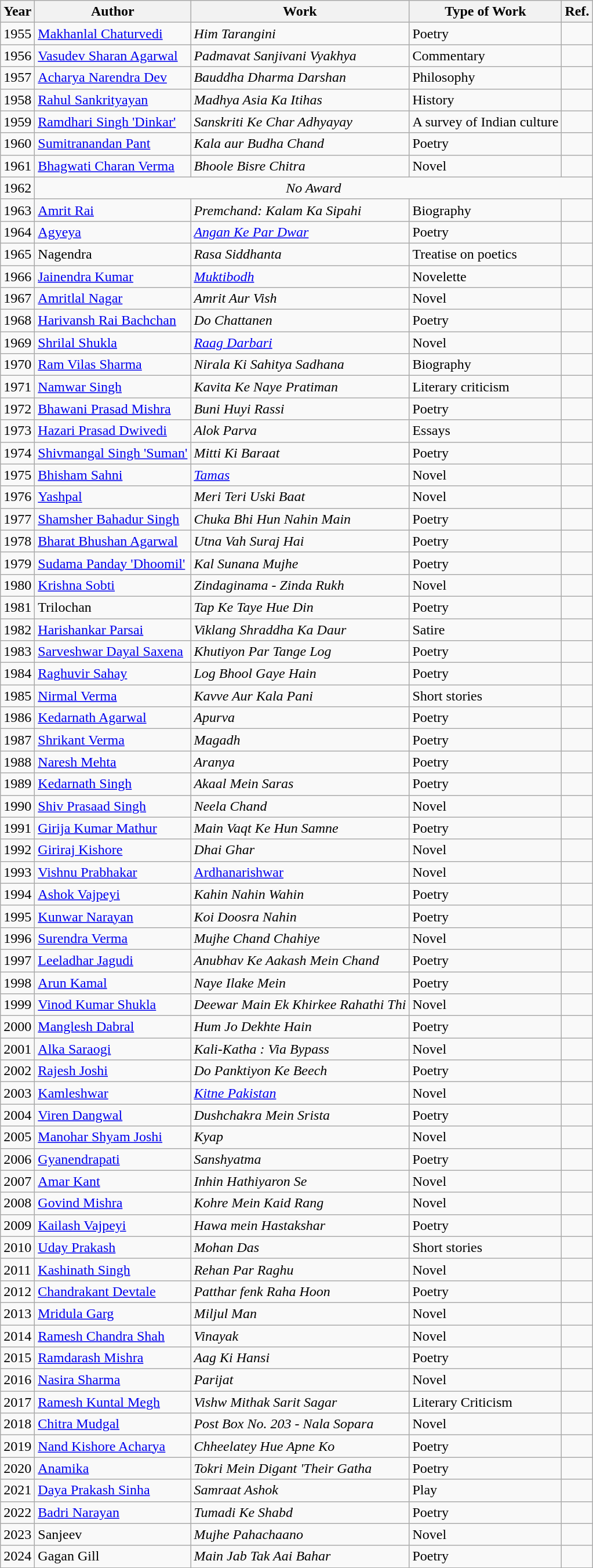<table class="wikitable">
<tr>
<th>Year</th>
<th>Author</th>
<th>Work</th>
<th>Type of Work</th>
<th>Ref.</th>
</tr>
<tr>
<td>1955</td>
<td><a href='#'>Makhanlal Chaturvedi</a></td>
<td><em>Him Tarangini</em></td>
<td>Poetry</td>
<td></td>
</tr>
<tr>
<td>1956</td>
<td><a href='#'>Vasudev Sharan Agarwal</a></td>
<td><em>Padmavat Sanjivani Vyakhya</em></td>
<td>Commentary</td>
<td></td>
</tr>
<tr>
<td>1957</td>
<td><a href='#'>Acharya Narendra Dev</a></td>
<td><em>Bauddha Dharma Darshan</em></td>
<td>Philosophy</td>
<td></td>
</tr>
<tr>
<td>1958</td>
<td><a href='#'>Rahul Sankrityayan</a></td>
<td><em>Madhya Asia Ka Itihas</em></td>
<td>History</td>
<td></td>
</tr>
<tr>
<td>1959</td>
<td><a href='#'>Ramdhari Singh 'Dinkar'</a></td>
<td><em>Sanskriti Ke Char Adhyayay</em></td>
<td>A survey of Indian culture</td>
<td></td>
</tr>
<tr>
<td>1960</td>
<td><a href='#'>Sumitranandan Pant</a></td>
<td><em>Kala aur Budha Chand</em></td>
<td>Poetry</td>
<td></td>
</tr>
<tr>
<td>1961</td>
<td><a href='#'>Bhagwati Charan Verma</a></td>
<td><em>Bhoole Bisre Chitra</em></td>
<td>Novel</td>
<td></td>
</tr>
<tr>
<td>1962</td>
<td colspan="4" style="text-align:center;"><em>No Award</em></td>
</tr>
<tr>
<td>1963</td>
<td><a href='#'>Amrit Rai</a></td>
<td><em>Premchand: Kalam Ka Sipahi</em></td>
<td>Biography</td>
<td></td>
</tr>
<tr>
<td>1964</td>
<td><a href='#'>Agyeya</a></td>
<td><em><a href='#'>Angan Ke Par Dwar</a></em></td>
<td>Poetry</td>
<td></td>
</tr>
<tr>
<td>1965</td>
<td>Nagendra</td>
<td><em>Rasa Siddhanta</em></td>
<td>Treatise on poetics</td>
<td></td>
</tr>
<tr>
<td>1966</td>
<td><a href='#'>Jainendra Kumar</a></td>
<td><em><a href='#'>Muktibodh</a></em></td>
<td>Novelette</td>
<td></td>
</tr>
<tr>
<td>1967</td>
<td><a href='#'>Amritlal Nagar</a></td>
<td><em>Amrit Aur Vish</em></td>
<td>Novel</td>
<td></td>
</tr>
<tr>
<td>1968</td>
<td><a href='#'>Harivansh Rai Bachchan</a></td>
<td><em>Do Chattanen</em></td>
<td>Poetry</td>
<td></td>
</tr>
<tr>
<td>1969</td>
<td><a href='#'>Shrilal Shukla</a></td>
<td><em><a href='#'>Raag Darbari</a></em></td>
<td>Novel</td>
<td></td>
</tr>
<tr>
<td>1970</td>
<td><a href='#'>Ram Vilas Sharma</a></td>
<td><em>Nirala Ki Sahitya Sadhana</em></td>
<td>Biography</td>
<td></td>
</tr>
<tr>
<td>1971</td>
<td><a href='#'>Namwar Singh</a></td>
<td><em>Kavita Ke Naye Pratiman</em></td>
<td>Literary criticism</td>
<td></td>
</tr>
<tr>
<td>1972</td>
<td><a href='#'>Bhawani Prasad Mishra</a></td>
<td><em>Buni Huyi Rassi</em></td>
<td>Poetry</td>
<td></td>
</tr>
<tr>
<td>1973</td>
<td><a href='#'>Hazari Prasad Dwivedi</a></td>
<td><em>Alok Parva</em></td>
<td>Essays</td>
<td></td>
</tr>
<tr>
<td>1974</td>
<td><a href='#'>Shivmangal Singh 'Suman'</a></td>
<td><em>Mitti Ki Baraat</em></td>
<td>Poetry</td>
<td></td>
</tr>
<tr>
<td>1975</td>
<td><a href='#'>Bhisham Sahni</a></td>
<td><em><a href='#'>Tamas</a></em></td>
<td>Novel</td>
<td></td>
</tr>
<tr>
<td>1976</td>
<td><a href='#'>Yashpal</a></td>
<td><em>Meri Teri Uski Baat</em></td>
<td>Novel</td>
<td></td>
</tr>
<tr>
<td>1977</td>
<td><a href='#'>Shamsher Bahadur Singh</a></td>
<td><em>Chuka Bhi Hun Nahin Main</em></td>
<td>Poetry</td>
<td></td>
</tr>
<tr>
<td>1978</td>
<td><a href='#'>Bharat Bhushan Agarwal</a></td>
<td><em>Utna Vah Suraj Hai</em></td>
<td>Poetry</td>
<td></td>
</tr>
<tr>
<td>1979</td>
<td><a href='#'>Sudama Panday 'Dhoomil'</a></td>
<td><em>Kal Sunana Mujhe</em></td>
<td>Poetry</td>
<td></td>
</tr>
<tr>
<td>1980</td>
<td><a href='#'>Krishna Sobti</a></td>
<td><em>Zindaginama - Zinda Rukh</em></td>
<td>Novel</td>
<td></td>
</tr>
<tr>
<td>1981</td>
<td>Trilochan</td>
<td><em>Tap Ke Taye Hue Din</em></td>
<td>Poetry</td>
<td></td>
</tr>
<tr>
<td>1982</td>
<td><a href='#'>Harishankar Parsai</a></td>
<td><em>Viklang Shraddha Ka Daur</em></td>
<td>Satire</td>
<td></td>
</tr>
<tr>
<td>1983</td>
<td><a href='#'>Sarveshwar Dayal Saxena</a></td>
<td><em>Khutiyon Par Tange Log</em></td>
<td>Poetry</td>
<td></td>
</tr>
<tr>
<td>1984</td>
<td><a href='#'>Raghuvir Sahay</a></td>
<td><em>Log Bhool Gaye Hain</em></td>
<td>Poetry</td>
<td></td>
</tr>
<tr>
<td>1985</td>
<td><a href='#'>Nirmal Verma</a></td>
<td><em>Kavve Aur Kala Pani</em></td>
<td>Short stories</td>
<td></td>
</tr>
<tr>
<td>1986</td>
<td><a href='#'>Kedarnath Agarwal</a></td>
<td><em>Apurva</em></td>
<td>Poetry</td>
<td></td>
</tr>
<tr>
<td>1987</td>
<td><a href='#'>Shrikant Verma</a></td>
<td><em>Magadh</em></td>
<td>Poetry</td>
<td></td>
</tr>
<tr>
<td>1988</td>
<td><a href='#'>Naresh Mehta</a></td>
<td><em>Aranya</em></td>
<td>Poetry</td>
<td></td>
</tr>
<tr>
<td>1989</td>
<td><a href='#'>Kedarnath Singh</a></td>
<td><em>Akaal Mein Saras</em></td>
<td>Poetry</td>
<td></td>
</tr>
<tr>
<td>1990</td>
<td><a href='#'>Shiv Prasaad Singh</a></td>
<td><em>Neela Chand</em></td>
<td>Novel</td>
<td></td>
</tr>
<tr>
<td>1991</td>
<td><a href='#'>Girija Kumar Mathur</a></td>
<td><em>Main Vaqt Ke Hun Samne</em></td>
<td>Poetry</td>
<td></td>
</tr>
<tr>
<td>1992</td>
<td><a href='#'>Giriraj Kishore</a></td>
<td><em>Dhai Ghar</em></td>
<td>Novel</td>
<td></td>
</tr>
<tr>
<td>1993</td>
<td><a href='#'>Vishnu Prabhakar</a></td>
<td><a href='#'>Ardhanarishwar</a></td>
<td>Novel</td>
<td></td>
</tr>
<tr>
<td>1994</td>
<td><a href='#'>Ashok Vajpeyi</a></td>
<td><em>Kahin Nahin Wahin</em></td>
<td>Poetry</td>
<td></td>
</tr>
<tr>
<td>1995</td>
<td><a href='#'>Kunwar Narayan</a></td>
<td><em>Koi Doosra Nahin</em></td>
<td>Poetry</td>
<td></td>
</tr>
<tr>
<td>1996</td>
<td><a href='#'>Surendra Verma</a></td>
<td><em>Mujhe Chand Chahiye</em></td>
<td>Novel</td>
<td></td>
</tr>
<tr>
<td>1997</td>
<td><a href='#'>Leeladhar Jagudi</a></td>
<td><em>Anubhav Ke Aakash Mein Chand</em></td>
<td>Poetry</td>
<td></td>
</tr>
<tr>
<td>1998</td>
<td><a href='#'>Arun Kamal</a></td>
<td><em>Naye Ilake Mein</em></td>
<td>Poetry</td>
<td></td>
</tr>
<tr>
<td>1999</td>
<td><a href='#'>Vinod Kumar Shukla</a></td>
<td><em>Deewar Main Ek Khirkee Rahathi Thi</em></td>
<td>Novel</td>
<td></td>
</tr>
<tr>
<td>2000</td>
<td><a href='#'>Manglesh Dabral</a></td>
<td><em>Hum Jo Dekhte Hain</em></td>
<td>Poetry</td>
<td></td>
</tr>
<tr>
<td>2001</td>
<td><a href='#'>Alka Saraogi</a></td>
<td><em>Kali-Katha : Via Bypass</em></td>
<td>Novel</td>
<td></td>
</tr>
<tr>
<td>2002</td>
<td><a href='#'>Rajesh Joshi</a></td>
<td><em>Do Panktiyon Ke Beech</em></td>
<td>Poetry</td>
<td></td>
</tr>
<tr>
<td>2003</td>
<td><a href='#'>Kamleshwar</a></td>
<td><em><a href='#'>Kitne Pakistan</a></em></td>
<td>Novel</td>
<td></td>
</tr>
<tr>
<td>2004</td>
<td><a href='#'>Viren Dangwal</a></td>
<td><em>Dushchakra Mein Srista</em></td>
<td>Poetry</td>
<td></td>
</tr>
<tr>
<td>2005</td>
<td><a href='#'>Manohar Shyam Joshi</a></td>
<td><em>Kyap</em></td>
<td>Novel</td>
<td></td>
</tr>
<tr>
<td>2006</td>
<td><a href='#'>Gyanendrapati</a></td>
<td><em>Sanshyatma</em></td>
<td>Poetry</td>
<td></td>
</tr>
<tr>
<td>2007</td>
<td><a href='#'>Amar Kant</a></td>
<td><em>Inhin Hathiyaron Se</em></td>
<td>Novel</td>
<td></td>
</tr>
<tr>
<td>2008</td>
<td><a href='#'>Govind Mishra</a></td>
<td><em>Kohre Mein Kaid Rang</em></td>
<td>Novel</td>
<td></td>
</tr>
<tr>
<td>2009</td>
<td><a href='#'>Kailash Vajpeyi</a></td>
<td><em>Hawa mein Hastakshar</em></td>
<td>Poetry</td>
<td></td>
</tr>
<tr>
<td>2010</td>
<td><a href='#'>Uday Prakash</a></td>
<td><em>Mohan Das</em></td>
<td>Short stories</td>
<td></td>
</tr>
<tr>
<td>2011</td>
<td><a href='#'>Kashinath Singh</a></td>
<td><em>Rehan Par Raghu</em></td>
<td>Novel</td>
<td></td>
</tr>
<tr>
<td>2012</td>
<td><a href='#'>Chandrakant Devtale</a></td>
<td><em>Patthar fenk Raha Hoon</em></td>
<td>Poetry</td>
<td></td>
</tr>
<tr>
<td>2013</td>
<td><a href='#'>Mridula Garg</a></td>
<td><em>Miljul Man</em></td>
<td>Novel</td>
<td></td>
</tr>
<tr>
<td>2014</td>
<td><a href='#'>Ramesh Chandra Shah</a></td>
<td><em>Vinayak</em></td>
<td>Novel</td>
<td></td>
</tr>
<tr>
<td>2015</td>
<td><a href='#'>Ramdarash Mishra</a></td>
<td><em>Aag Ki Hansi</em></td>
<td>Poetry</td>
<td></td>
</tr>
<tr>
<td>2016</td>
<td><a href='#'>Nasira Sharma</a></td>
<td><em>Parijat</em></td>
<td>Novel</td>
<td></td>
</tr>
<tr>
<td>2017</td>
<td><a href='#'>Ramesh Kuntal Megh</a></td>
<td><em>Vishw Mithak Sarit Sagar</em></td>
<td>Literary Criticism</td>
<td></td>
</tr>
<tr>
<td>2018</td>
<td><a href='#'>Chitra Mudgal</a></td>
<td><em>Post Box No. 203 - Nala Sopara</em></td>
<td>Novel</td>
<td></td>
</tr>
<tr>
<td>2019</td>
<td><a href='#'>Nand Kishore Acharya</a></td>
<td><em>Chheelatey Hue Apne Ko</em></td>
<td>Poetry</td>
<td></td>
</tr>
<tr>
<td>2020</td>
<td><a href='#'>Anamika</a></td>
<td><em>Tokri Mein Digant 'Their Gatha</em></td>
<td>Poetry</td>
<td></td>
</tr>
<tr>
<td>2021</td>
<td><a href='#'>Daya Prakash Sinha</a></td>
<td><em>Samraat Ashok</em></td>
<td>Play</td>
<td></td>
</tr>
<tr>
<td>2022</td>
<td><a href='#'>Badri Narayan</a></td>
<td><em>Tumadi Ke Shabd</em></td>
<td>Poetry</td>
<td></td>
</tr>
<tr>
<td>2023</td>
<td>Sanjeev</td>
<td><em>Mujhe Pahachaano</em></td>
<td>Novel</td>
<td></td>
</tr>
<tr>
<td>2024</td>
<td>Gagan Gill</td>
<td><em>Main Jab Tak Aai Bahar</em></td>
<td>Poetry</td>
<td></td>
</tr>
</table>
